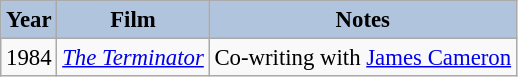<table class="wikitable" style="font-size:95%;">
<tr>
<th style="background:#B0C4DE;">Year</th>
<th style="background:#B0C4DE;">Film</th>
<th style="background:#B0C4DE;">Notes</th>
</tr>
<tr>
<td>1984</td>
<td><em><a href='#'>The Terminator</a></em></td>
<td>Co-writing with <a href='#'>James Cameron</a></td>
</tr>
</table>
